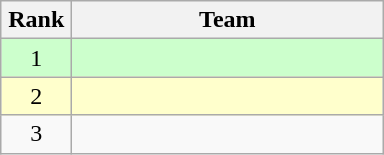<table class="wikitable" style="text-align: center;">
<tr>
<th width=40>Rank</th>
<th width=200>Team</th>
</tr>
<tr bgcolor=#ccffcc>
<td>1</td>
<td align=left></td>
</tr>
<tr bgcolor=#ffffcc>
<td>2</td>
<td align=left></td>
</tr>
<tr>
<td>3</td>
<td align=left></td>
</tr>
</table>
